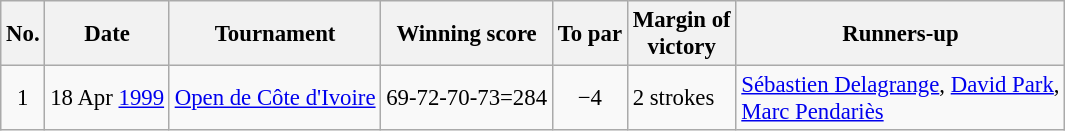<table class="wikitable" style="font-size:95%;">
<tr>
<th>No.</th>
<th>Date</th>
<th>Tournament</th>
<th>Winning score</th>
<th>To par</th>
<th>Margin of<br>victory</th>
<th>Runners-up</th>
</tr>
<tr>
<td align=center>1</td>
<td align=right>18 Apr <a href='#'>1999</a></td>
<td><a href='#'>Open de Côte d'Ivoire</a></td>
<td>69-72-70-73=284</td>
<td align=center>−4</td>
<td>2 strokes</td>
<td> <a href='#'>Sébastien Delagrange</a>,  <a href='#'>David Park</a>,<br> <a href='#'>Marc Pendariès</a></td>
</tr>
</table>
